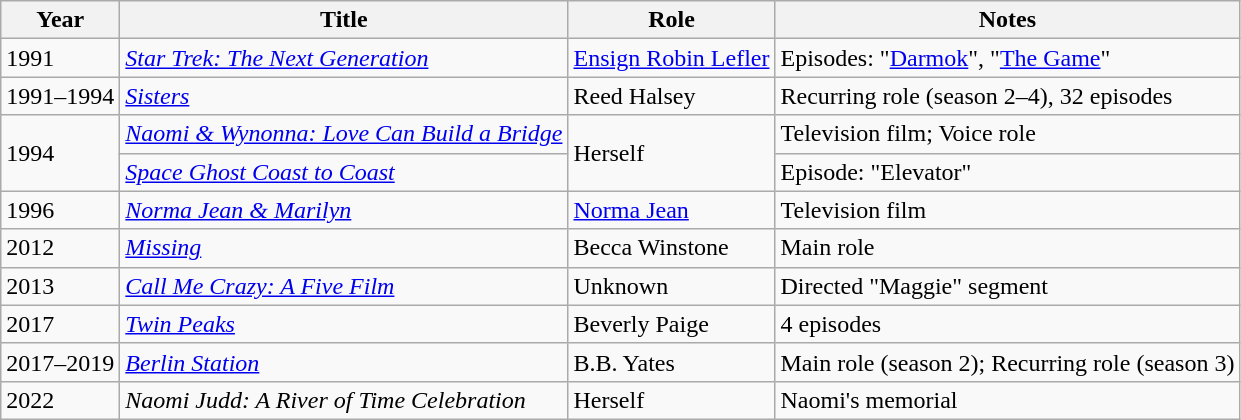<table class="wikitable sortable">
<tr>
<th>Year</th>
<th>Title</th>
<th>Role</th>
<th class="unsortable">Notes</th>
</tr>
<tr>
<td>1991</td>
<td><em><a href='#'>Star Trek: The Next Generation</a></em></td>
<td><a href='#'>Ensign Robin Lefler</a></td>
<td>Episodes: "<a href='#'>Darmok</a>", "<a href='#'>The Game</a>"</td>
</tr>
<tr>
<td>1991–1994</td>
<td><em><a href='#'>Sisters</a></em></td>
<td>Reed Halsey</td>
<td>Recurring role (season 2–4), 32 episodes</td>
</tr>
<tr>
<td rowspan=2>1994</td>
<td><em><a href='#'>Naomi & Wynonna: Love Can Build a Bridge</a></em></td>
<td rowspan="2">Herself</td>
<td>Television film; Voice role</td>
</tr>
<tr>
<td><em><a href='#'>Space Ghost Coast to Coast</a></em></td>
<td>Episode: "Elevator"</td>
</tr>
<tr>
<td>1996</td>
<td><em><a href='#'>Norma Jean & Marilyn</a></em></td>
<td><a href='#'>Norma Jean</a></td>
<td>Television film</td>
</tr>
<tr>
<td>2012</td>
<td><em><a href='#'>Missing</a></em></td>
<td>Becca Winstone</td>
<td>Main role</td>
</tr>
<tr>
<td>2013</td>
<td><em><a href='#'>Call Me Crazy: A Five Film</a></em></td>
<td>Unknown</td>
<td>Directed "Maggie" segment</td>
</tr>
<tr>
<td>2017</td>
<td><em><a href='#'>Twin Peaks</a></em></td>
<td>Beverly Paige</td>
<td>4 episodes</td>
</tr>
<tr>
<td>2017–2019</td>
<td><em><a href='#'>Berlin Station</a></em></td>
<td>B.B. Yates</td>
<td>Main role (season 2); Recurring role (season 3)</td>
</tr>
<tr>
<td>2022</td>
<td><em>Naomi Judd: A River of Time Celebration</em></td>
<td>Herself</td>
<td>Naomi's memorial</td>
</tr>
</table>
